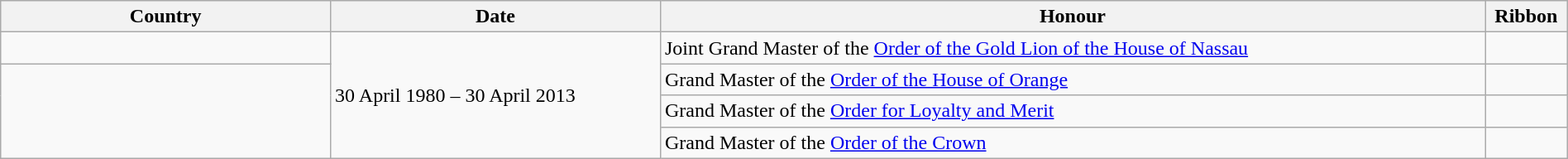<table class="wikitable sortable plainrowheaders" width="100%" style="margin:0.5em 1em 0.5em 0; border:1px solid #005566; border-collapse:collapse;">
<tr>
<th width="20%"><span>Country</span></th>
<th width="20%"><span>Date</span></th>
<th width="50%"><span>Honour</span></th>
<th width="5%"><span>Ribbon</span></th>
</tr>
<tr>
<td><br></td>
<td rowspan="4">30 April 1980 – 30 April 2013</td>
<td>Joint Grand Master of the <a href='#'>Order of the Gold Lion of the House of Nassau</a></td>
<td></td>
</tr>
<tr>
<td rowspan="3"></td>
<td>Grand Master of the <a href='#'>Order of the House of Orange</a></td>
<td></td>
</tr>
<tr>
<td>Grand Master of the <a href='#'>Order for Loyalty and Merit</a></td>
<td></td>
</tr>
<tr>
<td>Grand Master of the <a href='#'>Order of the Crown</a></td>
<td></td>
</tr>
</table>
